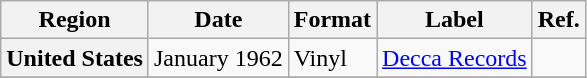<table class="wikitable plainrowheaders">
<tr>
<th scope="col">Region</th>
<th scope="col">Date</th>
<th scope="col">Format</th>
<th scope="col">Label</th>
<th scope="col">Ref.</th>
</tr>
<tr>
<th scope="row">United States</th>
<td>January 1962</td>
<td>Vinyl</td>
<td><a href='#'>Decca Records</a></td>
<td></td>
</tr>
<tr>
</tr>
</table>
